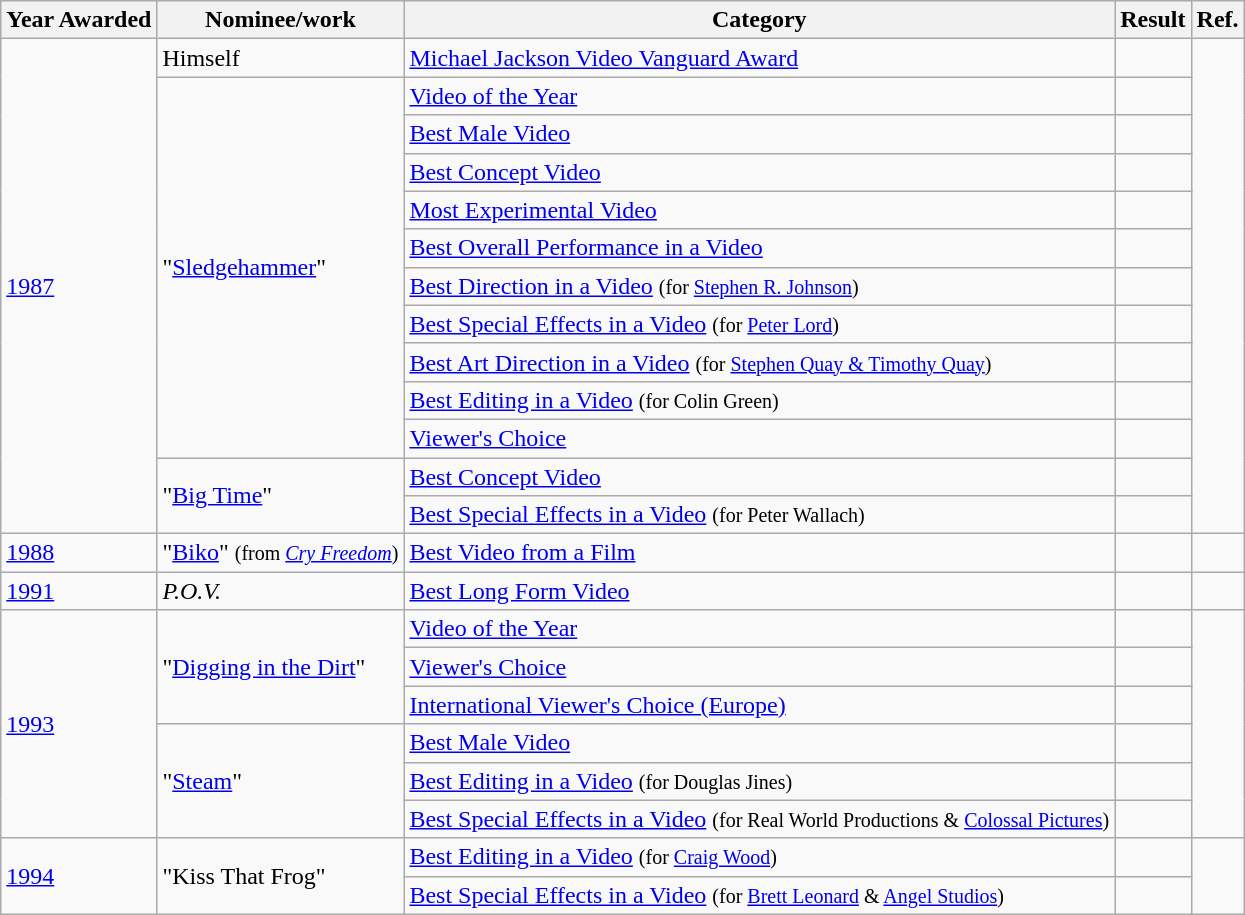<table class="wikitable">
<tr>
<th>Year Awarded</th>
<th>Nominee/work</th>
<th>Category</th>
<th>Result</th>
<th>Ref.</th>
</tr>
<tr>
<td rowspan="13"><a href='#'>1987</a></td>
<td>Himself</td>
<td><a href='#'>Michael Jackson Video Vanguard Award</a></td>
<td></td>
<td rowspan="13"></td>
</tr>
<tr>
<td rowspan="10">"<a href='#'>Sledgehammer</a>"</td>
<td><a href='#'>Video of the Year</a></td>
<td></td>
</tr>
<tr>
<td><a href='#'>Best Male Video</a></td>
<td></td>
</tr>
<tr>
<td><a href='#'>Best Concept Video</a></td>
<td></td>
</tr>
<tr>
<td><a href='#'>Most Experimental Video</a></td>
<td></td>
</tr>
<tr>
<td><a href='#'>Best Overall Performance in a Video</a></td>
<td></td>
</tr>
<tr>
<td><a href='#'>Best Direction in a Video</a> <small>(for <a href='#'>Stephen R. Johnson</a>)</small></td>
<td></td>
</tr>
<tr>
<td><a href='#'>Best Special Effects in a Video</a> <small>(for <a href='#'>Peter Lord</a>)</small></td>
<td></td>
</tr>
<tr>
<td><a href='#'>Best Art Direction in a Video</a> <small>(for <a href='#'>Stephen Quay & Timothy Quay</a>)</small></td>
<td></td>
</tr>
<tr>
<td><a href='#'>Best Editing in a Video</a> <small>(for Colin Green)</small></td>
<td></td>
</tr>
<tr>
<td><a href='#'>Viewer's Choice</a></td>
<td></td>
</tr>
<tr>
<td rowspan="2">"<a href='#'>Big Time</a>"</td>
<td><a href='#'>Best Concept Video</a></td>
<td></td>
</tr>
<tr>
<td><a href='#'>Best Special Effects in a Video</a> <small>(for Peter Wallach)</small></td>
<td></td>
</tr>
<tr>
<td><a href='#'>1988</a></td>
<td>"<a href='#'>Biko</a>" <small>(from <em><a href='#'>Cry Freedom</a></em>)</small></td>
<td><a href='#'>Best Video from a Film</a></td>
<td></td>
<td></td>
</tr>
<tr>
<td><a href='#'>1991</a></td>
<td><em>P.O.V.</em></td>
<td><a href='#'>Best Long Form Video</a></td>
<td></td>
<td></td>
</tr>
<tr>
<td rowspan="6"><a href='#'>1993</a></td>
<td rowspan="3">"<a href='#'>Digging in the Dirt</a>"</td>
<td><a href='#'>Video of the Year</a></td>
<td></td>
<td rowspan="6"></td>
</tr>
<tr>
<td><a href='#'>Viewer's Choice</a></td>
<td></td>
</tr>
<tr>
<td><a href='#'>International Viewer's Choice (Europe)</a></td>
<td></td>
</tr>
<tr>
<td rowspan="3">"<a href='#'>Steam</a>"</td>
<td><a href='#'>Best Male Video</a></td>
<td></td>
</tr>
<tr>
<td><a href='#'>Best Editing in a Video</a> <small>(for Douglas Jines)</small></td>
<td></td>
</tr>
<tr>
<td><a href='#'>Best Special Effects in a Video</a> <small>(for Real World Productions & <a href='#'>Colossal Pictures</a>)</small></td>
<td></td>
</tr>
<tr>
<td rowspan="2"><a href='#'>1994</a></td>
<td rowspan="2">"Kiss That Frog"</td>
<td><a href='#'>Best Editing in a Video</a> <small>(for <a href='#'>Craig Wood</a>)</small></td>
<td></td>
<td rowspan="2"></td>
</tr>
<tr>
<td><a href='#'>Best Special Effects in a Video</a> <small>(for <a href='#'>Brett Leonard</a> & <a href='#'>Angel Studios</a>)</small></td>
<td></td>
</tr>
</table>
